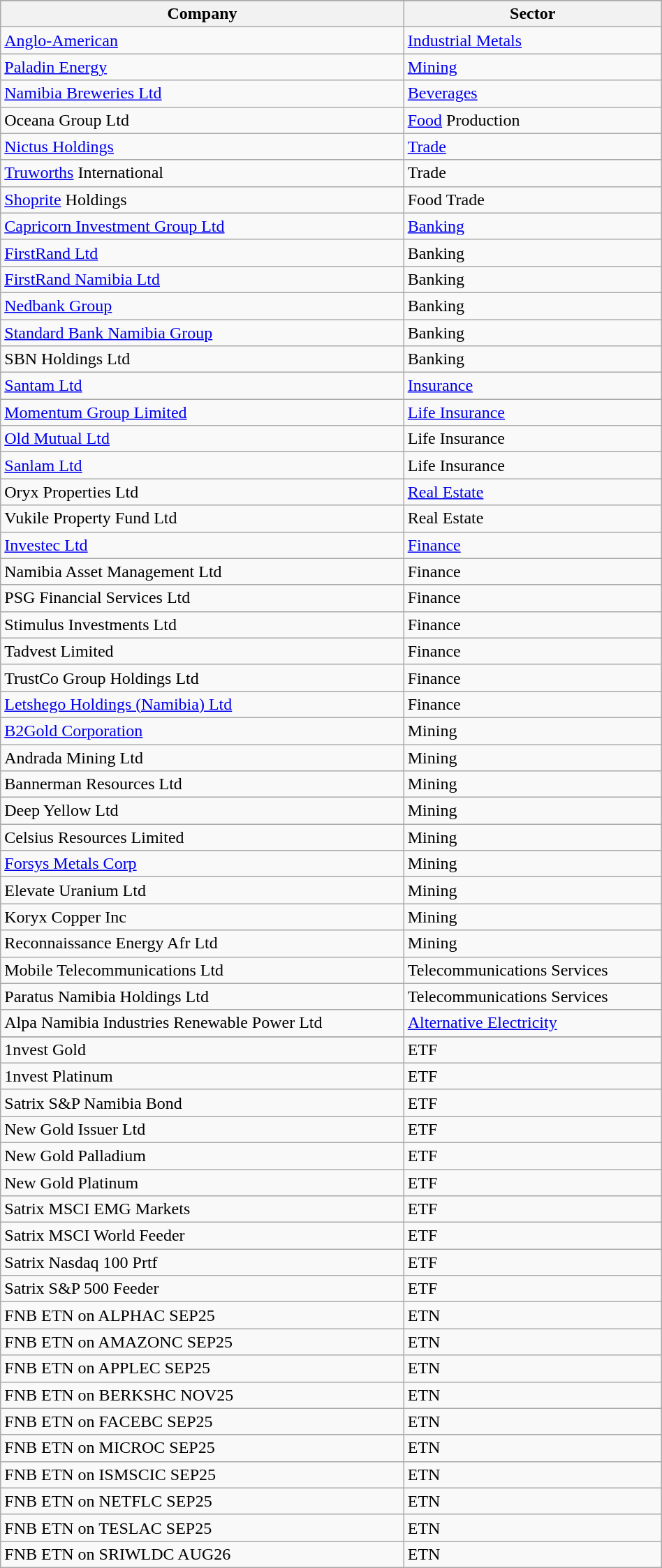<table class="wikitable" width="50%">
<tr class="hintergrundfarbe5">
</tr>
<tr>
<th>Company</th>
<th>Sector</th>
</tr>
<tr>
<td><a href='#'>Anglo-American</a></td>
<td><a href='#'>Industrial Metals</a></td>
</tr>
<tr>
<td><a href='#'>Paladin Energy</a></td>
<td><a href='#'>Mining</a></td>
</tr>
<tr>
<td><a href='#'>Namibia Breweries Ltd</a></td>
<td><a href='#'>Beverages</a></td>
</tr>
<tr>
<td>Oceana Group Ltd</td>
<td><a href='#'>Food</a> Production</td>
</tr>
<tr>
<td><a href='#'>Nictus Holdings</a></td>
<td><a href='#'>Trade</a></td>
</tr>
<tr>
<td><a href='#'>Truworths</a> International</td>
<td>Trade</td>
</tr>
<tr>
<td><a href='#'>Shoprite</a> Holdings</td>
<td>Food Trade</td>
</tr>
<tr>
<td><a href='#'>Capricorn Investment Group Ltd</a></td>
<td><a href='#'>Banking</a></td>
</tr>
<tr>
<td><a href='#'>FirstRand Ltd</a></td>
<td>Banking</td>
</tr>
<tr>
<td><a href='#'>FirstRand Namibia Ltd</a></td>
<td>Banking</td>
</tr>
<tr>
<td><a href='#'>Nedbank Group</a></td>
<td>Banking</td>
</tr>
<tr>
<td><a href='#'>Standard Bank Namibia Group</a></td>
<td>Banking</td>
</tr>
<tr>
<td>SBN Holdings Ltd</td>
<td>Banking</td>
</tr>
<tr>
<td><a href='#'>Santam Ltd</a></td>
<td><a href='#'>Insurance</a></td>
</tr>
<tr>
<td><a href='#'>Momentum Group Limited</a></td>
<td><a href='#'>Life Insurance</a></td>
</tr>
<tr>
<td><a href='#'>Old Mutual Ltd</a></td>
<td>Life Insurance</td>
</tr>
<tr>
<td><a href='#'>Sanlam Ltd</a></td>
<td>Life Insurance</td>
</tr>
<tr>
<td>Oryx Properties Ltd</td>
<td><a href='#'>Real Estate</a></td>
</tr>
<tr>
<td>Vukile Property Fund Ltd</td>
<td>Real Estate</td>
</tr>
<tr>
<td><a href='#'>Investec Ltd</a></td>
<td><a href='#'>Finance</a></td>
</tr>
<tr>
<td>Namibia Asset Management Ltd</td>
<td>Finance</td>
</tr>
<tr>
<td>PSG Financial Services Ltd</td>
<td>Finance</td>
</tr>
<tr>
<td>Stimulus Investments Ltd</td>
<td>Finance</td>
</tr>
<tr>
<td>Tadvest Limited</td>
<td>Finance</td>
</tr>
<tr>
<td>TrustCo Group Holdings Ltd</td>
<td>Finance</td>
</tr>
<tr>
<td><a href='#'>Letshego Holdings (Namibia) Ltd</a></td>
<td>Finance</td>
</tr>
<tr>
<td><a href='#'>B2Gold Corporation</a></td>
<td>Mining</td>
</tr>
<tr>
<td>Andrada Mining Ltd</td>
<td>Mining</td>
</tr>
<tr>
<td>Bannerman Resources Ltd</td>
<td>Mining</td>
</tr>
<tr>
<td>Deep Yellow Ltd</td>
<td>Mining</td>
</tr>
<tr>
<td>Celsius Resources Limited</td>
<td>Mining</td>
</tr>
<tr>
<td><a href='#'>Forsys Metals Corp</a></td>
<td>Mining</td>
</tr>
<tr>
<td>Elevate Uranium Ltd</td>
<td>Mining</td>
</tr>
<tr>
<td>Koryx Copper Inc</td>
<td>Mining</td>
</tr>
<tr>
<td>Reconnaissance Energy Afr Ltd</td>
<td>Mining</td>
</tr>
<tr>
<td>Mobile Telecommunications Ltd</td>
<td>Telecommunications Services</td>
</tr>
<tr>
<td>Paratus Namibia Holdings Ltd</td>
<td>Telecommunications Services</td>
</tr>
<tr>
<td>Alpa Namibia Industries Renewable Power Ltd</td>
<td><a href='#'>Alternative Electricity</a></td>
</tr>
<tr>
</tr>
<tr 1nvestPalladium || ETF>
</tr>
<tr>
<td>1nvest Gold</td>
<td>ETF</td>
</tr>
<tr>
<td>1nvest Platinum</td>
<td>ETF</td>
</tr>
<tr>
<td>Satrix S&P Namibia Bond</td>
<td>ETF</td>
</tr>
<tr>
<td>New Gold Issuer Ltd</td>
<td>ETF</td>
</tr>
<tr>
<td>New Gold Palladium</td>
<td>ETF</td>
</tr>
<tr>
<td>New Gold Platinum</td>
<td>ETF</td>
</tr>
<tr>
<td>Satrix MSCI EMG Markets</td>
<td>ETF</td>
</tr>
<tr>
<td>Satrix MSCI World Feeder</td>
<td>ETF</td>
</tr>
<tr>
<td>Satrix Nasdaq 100 Prtf</td>
<td>ETF</td>
</tr>
<tr>
<td>Satrix S&P 500 Feeder</td>
<td>ETF</td>
</tr>
<tr>
<td>FNB ETN on ALPHAC SEP25</td>
<td>ETN</td>
</tr>
<tr>
<td>FNB ETN on AMAZONC SEP25</td>
<td>ETN</td>
</tr>
<tr>
<td>FNB ETN on APPLEC SEP25</td>
<td>ETN</td>
</tr>
<tr>
<td>FNB ETN on BERKSHC NOV25</td>
<td>ETN</td>
</tr>
<tr>
<td>FNB ETN on FACEBC SEP25</td>
<td>ETN</td>
</tr>
<tr>
<td>FNB ETN on MICROC SEP25</td>
<td>ETN</td>
</tr>
<tr>
<td>FNB ETN on ISMSCIC SEP25</td>
<td>ETN</td>
</tr>
<tr>
<td>FNB ETN on NETFLC SEP25</td>
<td>ETN</td>
</tr>
<tr>
<td>FNB ETN on TESLAC SEP25</td>
<td>ETN</td>
</tr>
<tr>
<td>FNB ETN on SRIWLDC AUG26</td>
<td>ETN</td>
</tr>
</table>
